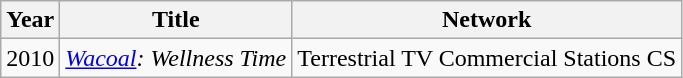<table class="wikitable">
<tr>
<th>Year</th>
<th>Title</th>
<th>Network</th>
</tr>
<tr>
<td>2010</td>
<td><em><a href='#'>Wacoal</a>: Wellness Time</em></td>
<td>Terrestrial TV Commercial Stations CS</td>
</tr>
</table>
